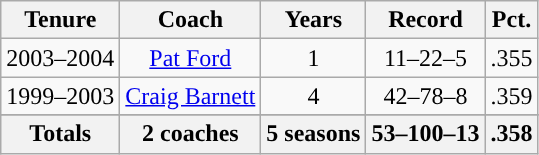<table class= "wikitable">
<tr>
<th>Tenure</th>
<th>Coach</th>
<th>Years</th>
<th>Record</th>
<th>Pct.</th>
</tr>
<tr align="center">
<td>2003–2004</td>
<td><a href='#'>Pat Ford</a></td>
<td>1</td>
<td>11–22–5</td>
<td>.355</td>
</tr>
<tr align="center">
<td>1999–2003</td>
<td><a href='#'>Craig Barnett</a></td>
<td>4</td>
<td>42–78–8</td>
<td>.359</td>
</tr>
<tr align="center">
</tr>
<tr align=center>
<th>Totals</th>
<th>2 coaches</th>
<th>5 seasons</th>
<th>53–100–13</th>
<th>.358</th>
</tr>
</table>
